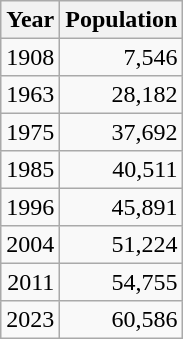<table class="wikitable" style="line-height:1.1em;">
<tr>
<th>Year</th>
<th>Population</th>
</tr>
<tr align="right">
<td>1908</td>
<td>7,546</td>
</tr>
<tr align="right">
<td>1963</td>
<td>28,182</td>
</tr>
<tr align="right">
<td>1975</td>
<td>37,692</td>
</tr>
<tr align="right">
<td>1985</td>
<td>40,511</td>
</tr>
<tr align="right">
<td>1996</td>
<td>45,891</td>
</tr>
<tr align="right">
<td>2004</td>
<td>51,224</td>
</tr>
<tr align="right">
<td>2011</td>
<td>54,755</td>
</tr>
<tr align="right">
<td>2023</td>
<td>60,586</td>
</tr>
</table>
